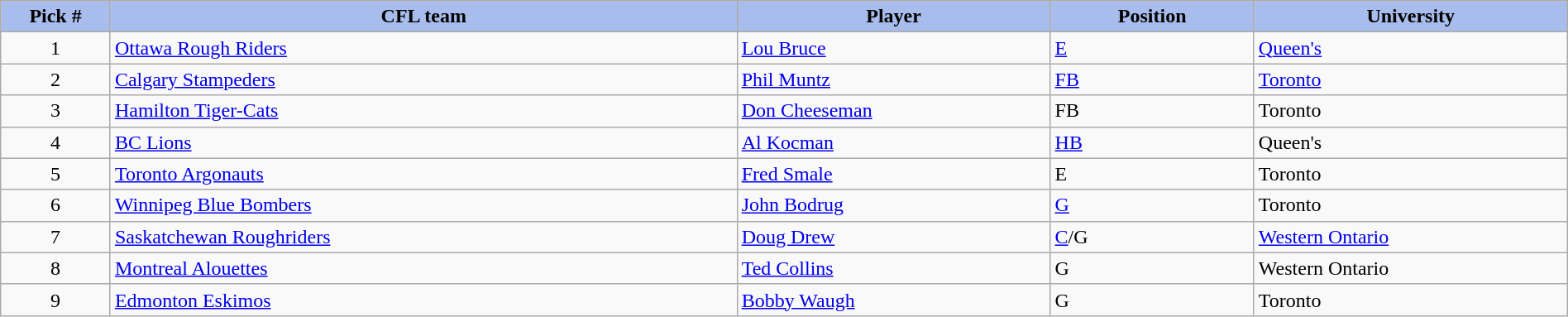<table class="wikitable" style="width: 100%">
<tr>
<th style="background:#A8BDEC;" width=7%>Pick #</th>
<th width=40% style="background:#A8BDEC;">CFL team</th>
<th width=20% style="background:#A8BDEC;">Player</th>
<th width=13% style="background:#A8BDEC;">Position</th>
<th width=20% style="background:#A8BDEC;">University</th>
</tr>
<tr>
<td align=center>1</td>
<td><a href='#'>Ottawa Rough Riders</a></td>
<td><a href='#'>Lou Bruce</a></td>
<td><a href='#'>E</a></td>
<td><a href='#'>Queen's</a></td>
</tr>
<tr>
<td align=center>2</td>
<td><a href='#'>Calgary Stampeders</a></td>
<td><a href='#'>Phil Muntz</a></td>
<td><a href='#'>FB</a></td>
<td><a href='#'>Toronto</a></td>
</tr>
<tr>
<td align=center>3</td>
<td><a href='#'>Hamilton Tiger-Cats</a></td>
<td><a href='#'>Don Cheeseman</a></td>
<td>FB</td>
<td>Toronto</td>
</tr>
<tr>
<td align=center>4</td>
<td><a href='#'>BC Lions</a></td>
<td><a href='#'>Al Kocman</a></td>
<td><a href='#'>HB</a></td>
<td>Queen's</td>
</tr>
<tr>
<td align=center>5</td>
<td><a href='#'>Toronto Argonauts</a></td>
<td><a href='#'>Fred Smale</a></td>
<td>E</td>
<td>Toronto</td>
</tr>
<tr>
<td align=center>6</td>
<td><a href='#'>Winnipeg Blue Bombers</a></td>
<td><a href='#'>John Bodrug</a></td>
<td><a href='#'>G</a></td>
<td>Toronto</td>
</tr>
<tr>
<td align=center>7</td>
<td><a href='#'>Saskatchewan Roughriders</a></td>
<td><a href='#'>Doug Drew</a></td>
<td><a href='#'>C</a>/G</td>
<td><a href='#'>Western Ontario</a></td>
</tr>
<tr>
<td align=center>8</td>
<td><a href='#'>Montreal Alouettes</a></td>
<td><a href='#'>Ted Collins</a></td>
<td>G</td>
<td>Western Ontario</td>
</tr>
<tr>
<td align=center>9</td>
<td><a href='#'>Edmonton Eskimos</a></td>
<td><a href='#'>Bobby Waugh</a></td>
<td>G</td>
<td>Toronto</td>
</tr>
</table>
